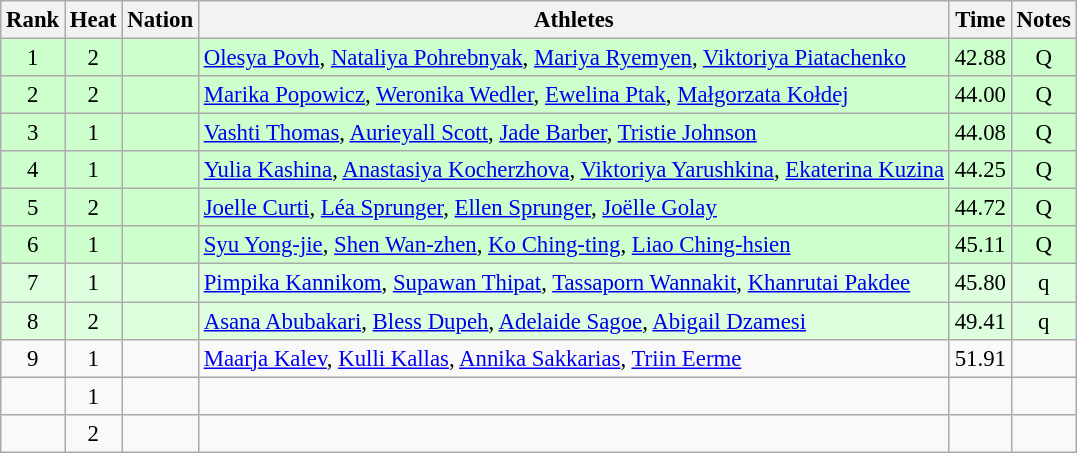<table class="wikitable sortable" style="text-align:center;font-size:95%">
<tr>
<th>Rank</th>
<th>Heat</th>
<th>Nation</th>
<th>Athletes</th>
<th>Time</th>
<th>Notes</th>
</tr>
<tr bgcolor=ccffcc>
<td>1</td>
<td>2</td>
<td align=left></td>
<td align=left><a href='#'>Olesya Povh</a>, <a href='#'>Nataliya Pohrebnyak</a>, <a href='#'>Mariya Ryemyen</a>, <a href='#'>Viktoriya Piatachenko</a></td>
<td>42.88</td>
<td>Q</td>
</tr>
<tr bgcolor=ccffcc>
<td>2</td>
<td>2</td>
<td align=left></td>
<td align=left><a href='#'>Marika Popowicz</a>, <a href='#'>Weronika Wedler</a>, <a href='#'>Ewelina Ptak</a>, <a href='#'>Małgorzata Kołdej</a></td>
<td>44.00</td>
<td>Q</td>
</tr>
<tr bgcolor=ccffcc>
<td>3</td>
<td>1</td>
<td align=left></td>
<td align=left><a href='#'>Vashti Thomas</a>, <a href='#'>Aurieyall Scott</a>, <a href='#'>Jade Barber</a>, <a href='#'>Tristie Johnson</a></td>
<td>44.08</td>
<td>Q</td>
</tr>
<tr bgcolor=ccffcc>
<td>4</td>
<td>1</td>
<td align=left></td>
<td align=left><a href='#'>Yulia Kashina</a>, <a href='#'>Anastasiya Kocherzhova</a>, <a href='#'>Viktoriya Yarushkina</a>, <a href='#'>Ekaterina Kuzina</a></td>
<td>44.25</td>
<td>Q</td>
</tr>
<tr bgcolor=ccffcc>
<td>5</td>
<td>2</td>
<td align=left></td>
<td align=left><a href='#'>Joelle Curti</a>, <a href='#'>Léa Sprunger</a>, <a href='#'>Ellen Sprunger</a>, <a href='#'>Joëlle Golay</a></td>
<td>44.72</td>
<td>Q</td>
</tr>
<tr bgcolor=ccffcc>
<td>6</td>
<td>1</td>
<td align=left></td>
<td align=left><a href='#'>Syu Yong-jie</a>, <a href='#'>Shen Wan-zhen</a>, <a href='#'>Ko Ching-ting</a>, <a href='#'>Liao Ching-hsien</a></td>
<td>45.11</td>
<td>Q</td>
</tr>
<tr bgcolor=ddffdd>
<td>7</td>
<td>1</td>
<td align=left></td>
<td align=left><a href='#'>Pimpika Kannikom</a>, <a href='#'>Supawan Thipat</a>, <a href='#'>Tassaporn Wannakit</a>, <a href='#'>Khanrutai Pakdee</a></td>
<td>45.80</td>
<td>q</td>
</tr>
<tr bgcolor=ddffdd>
<td>8</td>
<td>2</td>
<td align=left></td>
<td align=left><a href='#'>Asana Abubakari</a>, <a href='#'>Bless Dupeh</a>, <a href='#'>Adelaide Sagoe</a>, <a href='#'>Abigail Dzamesi</a></td>
<td>49.41</td>
<td>q</td>
</tr>
<tr>
<td>9</td>
<td>1</td>
<td align=left></td>
<td align=left><a href='#'>Maarja Kalev</a>, <a href='#'>Kulli Kallas</a>, <a href='#'>Annika Sakkarias</a>, <a href='#'>Triin Eerme</a></td>
<td>51.91</td>
<td></td>
</tr>
<tr>
<td></td>
<td>1</td>
<td align=left></td>
<td align=left></td>
<td></td>
<td></td>
</tr>
<tr>
<td></td>
<td>2</td>
<td align=left></td>
<td align=left></td>
<td></td>
<td></td>
</tr>
</table>
